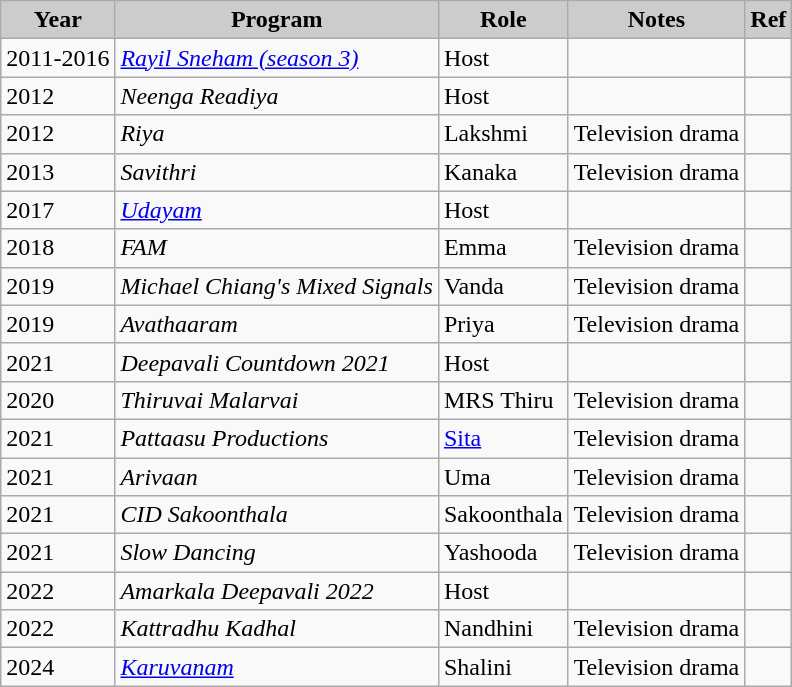<table class="wikitable sortable">
<tr>
<th style="background:#ccc;">Year</th>
<th style="background:#ccc;">Program</th>
<th style="background:#ccc;">Role</th>
<th style="background:#ccc;">Notes</th>
<th style="background:#ccc;">Ref</th>
</tr>
<tr>
<td>2011-2016</td>
<td><em><a href='#'>Rayil Sneham (season 3)</a></em></td>
<td>Host</td>
<td></td>
<td></td>
</tr>
<tr>
<td>2012</td>
<td><em>Neenga Readiya</em></td>
<td>Host</td>
<td></td>
<td></td>
</tr>
<tr>
<td>2012</td>
<td><em>Riya</em></td>
<td>Lakshmi</td>
<td>Television drama</td>
<td></td>
</tr>
<tr>
<td>2013</td>
<td><em>Savithri</em></td>
<td>Kanaka</td>
<td>Television drama</td>
<td></td>
</tr>
<tr>
<td>2017</td>
<td><em><a href='#'>Udayam</a></em></td>
<td>Host</td>
<td></td>
<td></td>
</tr>
<tr>
<td>2018</td>
<td><em>FAM</em></td>
<td>Emma</td>
<td>Television drama</td>
<td></td>
</tr>
<tr>
<td>2019</td>
<td><em>Michael Chiang's Mixed Signals</em></td>
<td>Vanda</td>
<td>Television drama</td>
<td></td>
</tr>
<tr>
<td>2019</td>
<td><em>Avathaaram</em></td>
<td>Priya</td>
<td>Television drama</td>
<td></td>
</tr>
<tr>
<td>2021</td>
<td><em>Deepavali Countdown 2021</em></td>
<td>Host</td>
<td></td>
<td></td>
</tr>
<tr>
<td>2020</td>
<td><em>Thiruvai Malarvai</em></td>
<td>MRS Thiru</td>
<td>Television drama</td>
<td></td>
</tr>
<tr>
<td>2021</td>
<td><em>Pattaasu Productions</em></td>
<td><a href='#'>Sita</a></td>
<td>Television drama</td>
<td></td>
</tr>
<tr>
<td>2021</td>
<td><em>Arivaan</em></td>
<td>Uma</td>
<td>Television drama</td>
<td></td>
</tr>
<tr>
<td>2021</td>
<td><em>CID Sakoonthala</em></td>
<td>Sakoonthala</td>
<td>Television drama</td>
<td></td>
</tr>
<tr>
<td>2021</td>
<td><em>Slow Dancing</em></td>
<td>Yashooda</td>
<td>Television drama</td>
<td></td>
</tr>
<tr>
<td>2022</td>
<td><em>Amarkala Deepavali 2022</em></td>
<td>Host</td>
<td></td>
<td></td>
</tr>
<tr>
<td>2022</td>
<td><em>Kattradhu Kadhal</em></td>
<td>Nandhini</td>
<td>Television drama</td>
<td></td>
</tr>
<tr>
<td>2024</td>
<td><em><a href='#'>Karuvanam</a></em></td>
<td>Shalini</td>
<td>Television drama</td>
<td></td>
</tr>
</table>
